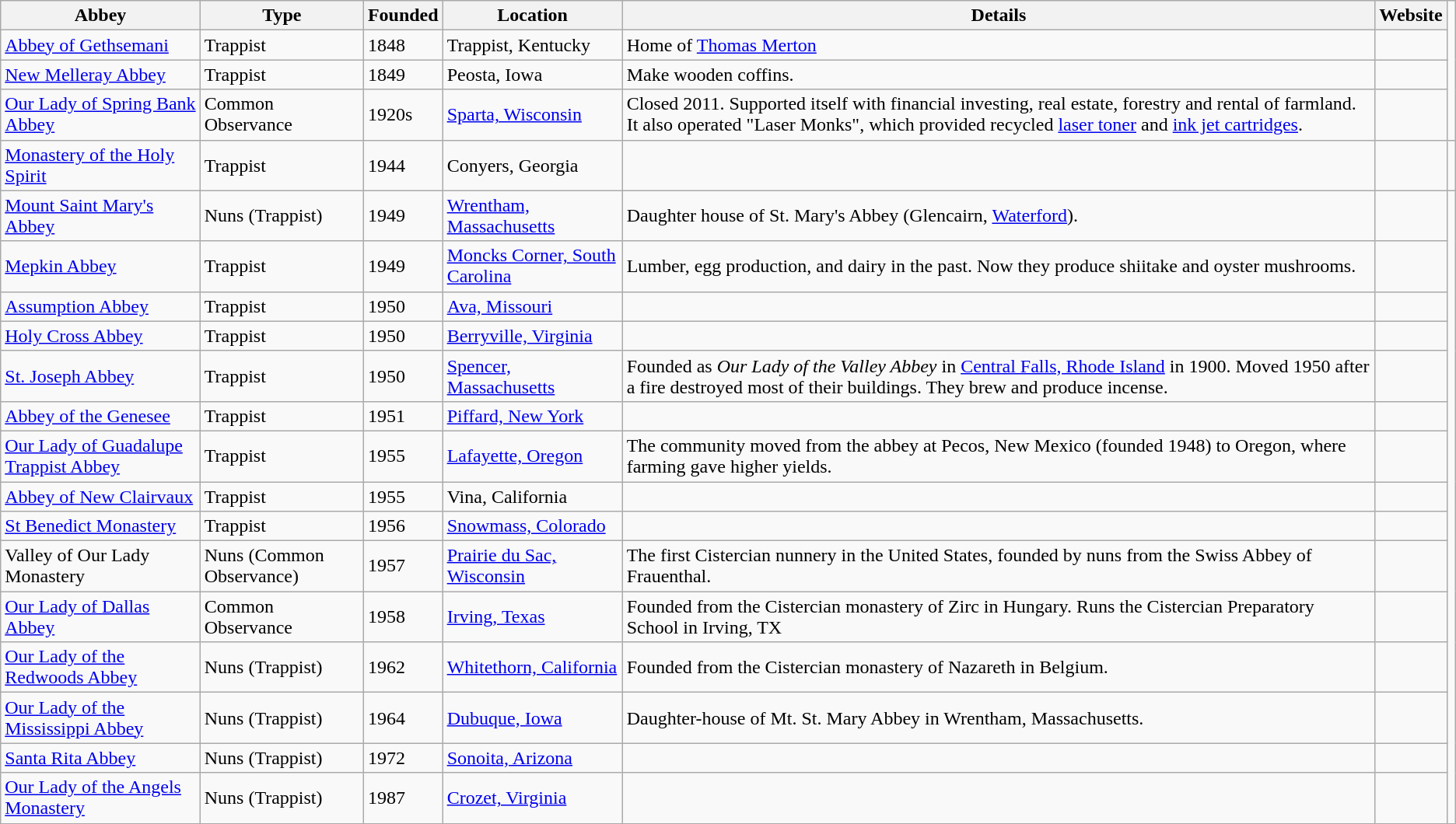<table class="wikitable">
<tr>
<th>Abbey</th>
<th>Type</th>
<th>Founded</th>
<th>Location</th>
<th>Details</th>
<th>Website</th>
</tr>
<tr>
<td><a href='#'>Abbey of Gethsemani</a></td>
<td>Trappist</td>
<td>1848</td>
<td>Trappist, Kentucky</td>
<td>Home of <a href='#'>Thomas Merton</a></td>
<td></td>
</tr>
<tr>
<td><a href='#'>New Melleray Abbey</a></td>
<td>Trappist</td>
<td>1849</td>
<td>Peosta, Iowa</td>
<td>Make wooden coffins.</td>
<td></td>
</tr>
<tr>
<td><a href='#'>Our Lady of Spring Bank Abbey</a></td>
<td>Common Observance</td>
<td>1920s</td>
<td><a href='#'>Sparta, Wisconsin</a></td>
<td>Closed 2011. Supported itself with financial investing, real estate, forestry and rental of farmland. It also operated "Laser Monks", which provided recycled <a href='#'>laser toner</a> and <a href='#'>ink jet cartridges</a>.</td>
<td></td>
</tr>
<tr>
<td><a href='#'>Monastery of the Holy Spirit</a></td>
<td>Trappist</td>
<td>1944</td>
<td>Conyers, Georgia</td>
<td></td>
<td></td>
<td></td>
</tr>
<tr>
<td><a href='#'>Mount Saint Mary's Abbey</a></td>
<td>Nuns (Trappist)</td>
<td>1949</td>
<td><a href='#'>Wrentham, Massachusetts</a></td>
<td>Daughter house of St. Mary's Abbey (Glencairn, <a href='#'>Waterford</a>).</td>
<td></td>
</tr>
<tr>
<td><a href='#'>Mepkin Abbey</a></td>
<td>Trappist</td>
<td>1949</td>
<td><a href='#'>Moncks Corner, South Carolina</a></td>
<td>Lumber, egg production, and dairy in the past. Now they produce shiitake and oyster mushrooms.</td>
<td></td>
</tr>
<tr>
<td><a href='#'>Assumption Abbey</a></td>
<td>Trappist</td>
<td>1950</td>
<td><a href='#'>Ava, Missouri</a></td>
<td></td>
<td></td>
</tr>
<tr>
<td><a href='#'>Holy Cross Abbey</a></td>
<td>Trappist</td>
<td>1950</td>
<td><a href='#'>Berryville, Virginia</a></td>
<td></td>
<td></td>
</tr>
<tr>
<td><a href='#'>St. Joseph Abbey</a></td>
<td>Trappist</td>
<td>1950</td>
<td><a href='#'>Spencer, Massachusetts</a></td>
<td>Founded as <em>Our Lady of the Valley Abbey</em> in <a href='#'>Central Falls, Rhode Island</a> in 1900.  Moved 1950 after a fire destroyed most of their buildings. They brew and produce incense.</td>
<td></td>
</tr>
<tr>
<td><a href='#'>Abbey of the Genesee</a></td>
<td>Trappist</td>
<td>1951</td>
<td><a href='#'>Piffard, New York</a></td>
<td></td>
<td></td>
</tr>
<tr>
<td><a href='#'>Our Lady of Guadalupe Trappist Abbey</a></td>
<td>Trappist</td>
<td>1955</td>
<td><a href='#'>Lafayette, Oregon</a></td>
<td>The community moved from the abbey at Pecos, New Mexico (founded 1948) to Oregon, where farming gave higher yields.</td>
<td></td>
</tr>
<tr>
<td><a href='#'>Abbey of New Clairvaux</a></td>
<td>Trappist</td>
<td>1955</td>
<td>Vina, California</td>
<td></td>
<td></td>
</tr>
<tr>
<td><a href='#'>St Benedict Monastery</a></td>
<td>Trappist</td>
<td>1956</td>
<td><a href='#'>Snowmass, Colorado</a></td>
<td></td>
<td></td>
</tr>
<tr>
<td>Valley of Our Lady Monastery</td>
<td>Nuns (Common Observance)</td>
<td>1957</td>
<td><a href='#'>Prairie du Sac, Wisconsin</a></td>
<td>The first Cistercian nunnery in the United States, founded by nuns from the Swiss Abbey of Frauenthal.</td>
<td></td>
</tr>
<tr>
<td><a href='#'>Our Lady of Dallas Abbey</a></td>
<td>Common Observance</td>
<td>1958</td>
<td><a href='#'>Irving, Texas</a></td>
<td>Founded from the Cistercian monastery of Zirc in Hungary. Runs the Cistercian Preparatory School in Irving, TX</td>
<td></td>
</tr>
<tr>
<td><a href='#'>Our Lady of the Redwoods Abbey</a></td>
<td>Nuns (Trappist)</td>
<td>1962</td>
<td><a href='#'>Whitethorn, California</a></td>
<td>Founded from the Cistercian monastery of Nazareth in Belgium.</td>
<td></td>
</tr>
<tr>
<td><a href='#'>Our Lady of the Mississippi Abbey</a></td>
<td>Nuns (Trappist)</td>
<td>1964</td>
<td><a href='#'>Dubuque, Iowa</a></td>
<td>Daughter-house of Mt. St. Mary Abbey in Wrentham, Massachusetts.</td>
<td></td>
</tr>
<tr>
<td><a href='#'>Santa Rita Abbey</a></td>
<td>Nuns (Trappist)</td>
<td>1972</td>
<td><a href='#'>Sonoita, Arizona</a></td>
<td></td>
<td></td>
</tr>
<tr>
<td><a href='#'>Our Lady of the Angels Monastery</a></td>
<td>Nuns (Trappist)</td>
<td>1987</td>
<td><a href='#'>Crozet, Virginia</a></td>
<td></td>
<td></td>
</tr>
</table>
